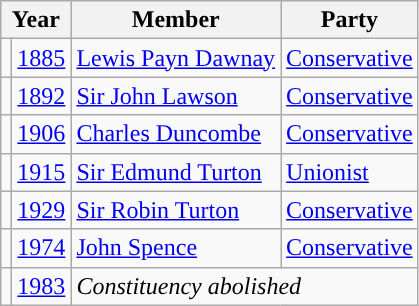<table class="wikitable">
<tr>
<th colspan="2">Year</th>
<th>Member</th>
<th>Party</th>
</tr>
<tr>
<td style="color:inherit;background-color: "></td>
<td><a href='#'>1885</a></td>
<td><a href='#'>Lewis Payn Dawnay</a></td>
<td><a href='#'>Conservative</a></td>
</tr>
<tr>
<td style="color:inherit;background-color: "></td>
<td><a href='#'>1892</a></td>
<td><a href='#'>Sir John Lawson</a></td>
<td><a href='#'>Conservative</a></td>
</tr>
<tr>
<td style="color:inherit;background-color: "></td>
<td><a href='#'>1906</a></td>
<td><a href='#'>Charles Duncombe</a></td>
<td><a href='#'>Conservative</a></td>
</tr>
<tr>
<td style="color:inherit;background-color: "></td>
<td><a href='#'>1915</a></td>
<td><a href='#'>Sir Edmund Turton</a></td>
<td><a href='#'>Unionist</a></td>
</tr>
<tr>
<td style="color:inherit;background-color: "></td>
<td><a href='#'>1929</a></td>
<td><a href='#'>Sir Robin Turton</a></td>
<td><a href='#'>Conservative</a></td>
</tr>
<tr>
<td style="color:inherit;background-color: "></td>
<td><a href='#'>1974</a></td>
<td><a href='#'>John Spence</a></td>
<td><a href='#'>Conservative</a></td>
</tr>
<tr>
<td></td>
<td><a href='#'>1983</a></td>
<td colspan="2"><em>Constituency abolished</em></td>
</tr>
</table>
